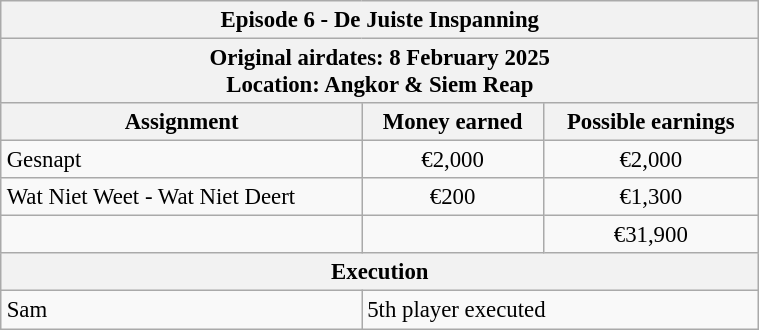<table class="wikitable" style="font-size: 95%; margin: 10px" align="right" width="40%">
<tr>
<th colspan=3>Episode 6 - De Juiste Inspanning</th>
</tr>
<tr>
<th colspan=3>Original airdates: 8 February 2025<br>Location: Angkor & Siem Reap</th>
</tr>
<tr>
<th>Assignment</th>
<th>Money earned</th>
<th>Possible earnings</th>
</tr>
<tr>
<td>Gesnapt</td>
<td align="center">€2,000</td>
<td align="center">€2,000</td>
</tr>
<tr>
<td>Wat Niet Weet - Wat Niet Deert</td>
<td align="center">€200</td>
<td align="center">€1,300</td>
</tr>
<tr>
<td><strong></strong></td>
<td align="center"><strong></strong></td>
<td align="center">€31,900</td>
</tr>
<tr>
<th colspan=3>Execution</th>
</tr>
<tr>
<td>Sam</td>
<td colspan="2">5th player executed</td>
</tr>
</table>
